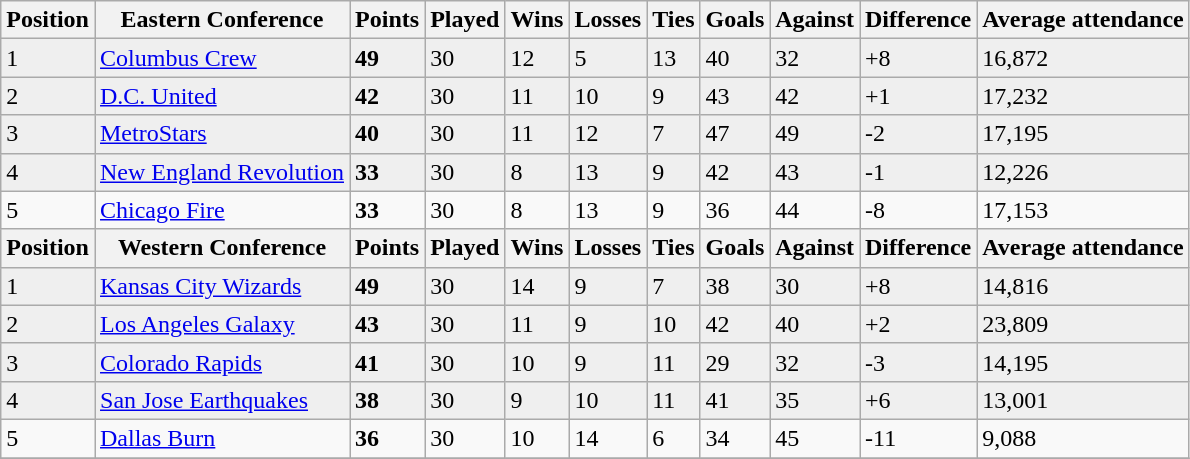<table class="wikitable">
<tr>
<th>Position</th>
<th>Eastern Conference</th>
<th>Points</th>
<th>Played</th>
<th>Wins</th>
<th>Losses</th>
<th>Ties</th>
<th>Goals</th>
<th>Against</th>
<th>Difference</th>
<th>Average attendance</th>
</tr>
<tr bgcolor="#EFEFEF">
<td>1</td>
<td><a href='#'>Columbus Crew</a></td>
<td><strong>49</strong></td>
<td>30</td>
<td>12</td>
<td>5</td>
<td>13</td>
<td>40</td>
<td>32</td>
<td>+8</td>
<td>16,872</td>
</tr>
<tr bgcolor="#EFEFEF">
<td>2</td>
<td><a href='#'>D.C. United</a></td>
<td><strong>42</strong></td>
<td>30</td>
<td>11</td>
<td>10</td>
<td>9</td>
<td>43</td>
<td>42</td>
<td>+1</td>
<td>17,232</td>
</tr>
<tr bgcolor="#EFEFEF">
<td>3</td>
<td><a href='#'>MetroStars</a></td>
<td><strong>40</strong></td>
<td>30</td>
<td>11</td>
<td>12</td>
<td>7</td>
<td>47</td>
<td>49</td>
<td>-2</td>
<td>17,195</td>
</tr>
<tr bgcolor="#EFEFEF">
<td>4</td>
<td><a href='#'>New England Revolution</a></td>
<td><strong>33</strong></td>
<td>30</td>
<td>8</td>
<td>13</td>
<td>9</td>
<td>42</td>
<td>43</td>
<td>-1</td>
<td>12,226</td>
</tr>
<tr>
<td>5</td>
<td><a href='#'>Chicago Fire</a></td>
<td><strong>33</strong></td>
<td>30</td>
<td>8</td>
<td>13</td>
<td>9</td>
<td>36</td>
<td>44</td>
<td>-8</td>
<td>17,153</td>
</tr>
<tr>
<th>Position</th>
<th>Western Conference</th>
<th>Points</th>
<th>Played</th>
<th>Wins</th>
<th>Losses</th>
<th>Ties</th>
<th>Goals</th>
<th>Against</th>
<th>Difference</th>
<th>Average attendance</th>
</tr>
<tr bgcolor="#EFEFEF">
<td>1</td>
<td><a href='#'>Kansas City Wizards</a></td>
<td><strong>49</strong></td>
<td>30</td>
<td>14</td>
<td>9</td>
<td>7</td>
<td>38</td>
<td>30</td>
<td>+8</td>
<td>14,816</td>
</tr>
<tr bgcolor="#EFEFEF">
<td>2</td>
<td><a href='#'>Los Angeles Galaxy</a></td>
<td><strong>43</strong></td>
<td>30</td>
<td>11</td>
<td>9</td>
<td>10</td>
<td>42</td>
<td>40</td>
<td>+2</td>
<td>23,809</td>
</tr>
<tr bgcolor="#EFEFEF">
<td>3</td>
<td><a href='#'>Colorado Rapids</a></td>
<td><strong>41</strong></td>
<td>30</td>
<td>10</td>
<td>9</td>
<td>11</td>
<td>29</td>
<td>32</td>
<td>-3</td>
<td>14,195</td>
</tr>
<tr bgcolor="#EFEFEF">
<td>4</td>
<td><a href='#'>San Jose Earthquakes</a></td>
<td><strong>38</strong></td>
<td>30</td>
<td>9</td>
<td>10</td>
<td>11</td>
<td>41</td>
<td>35</td>
<td>+6</td>
<td>13,001</td>
</tr>
<tr>
<td>5</td>
<td><a href='#'>Dallas Burn</a></td>
<td><strong>36</strong></td>
<td>30</td>
<td>10</td>
<td>14</td>
<td>6</td>
<td>34</td>
<td>45</td>
<td>-11</td>
<td>9,088</td>
</tr>
<tr>
</tr>
</table>
